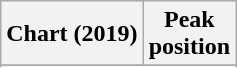<table class="wikitable sortable plainrowheaders" style="text-align:center">
<tr>
<th scope="col">Chart (2019)</th>
<th scope="col">Peak<br>position</th>
</tr>
<tr>
</tr>
<tr>
</tr>
</table>
